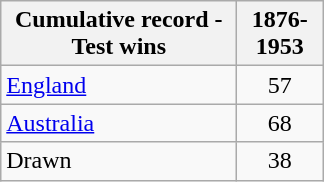<table class="wikitable" style="text-align:center;">
<tr>
<th width="150">Cumulative record - Test wins</th>
<th width="50">1876-1953</th>
</tr>
<tr>
<td style="text-align:left;"><a href='#'>England</a></td>
<td>57</td>
</tr>
<tr>
<td style="text-align:left;"><a href='#'>Australia</a></td>
<td>68</td>
</tr>
<tr>
<td style="text-align:left;">Drawn</td>
<td>38</td>
</tr>
</table>
